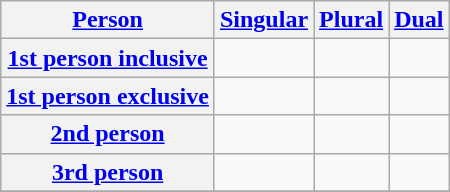<table class="wikitable" style="text-align: center;">
<tr>
<th><a href='#'>Person</a></th>
<th><a href='#'>Singular</a></th>
<th><a href='#'>Plural</a></th>
<th><a href='#'>Dual</a></th>
</tr>
<tr>
<th><a href='#'>1st person inclusive</a></th>
<td></td>
<td></td>
<td></td>
</tr>
<tr>
<th><a href='#'>1st person exclusive</a></th>
<td></td>
<td></td>
<td></td>
</tr>
<tr>
<th><a href='#'>2nd person</a></th>
<td></td>
<td></td>
<td></td>
</tr>
<tr>
<th><a href='#'>3rd person</a></th>
<td></td>
<td></td>
<td></td>
</tr>
<tr>
</tr>
</table>
